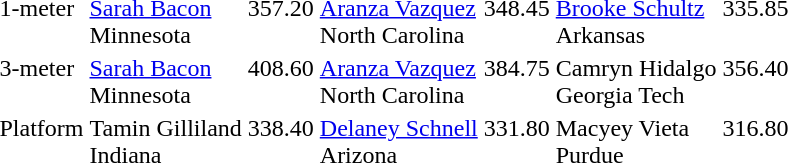<table>
<tr valign="top">
<td>1-meter</td>
<td><a href='#'>Sarah Bacon</a><br> Minnesota</td>
<td>357.20</td>
<td><a href='#'>Aranza Vazquez</a> <br>North Carolina</td>
<td>348.45</td>
<td><a href='#'>Brooke Schultz</a> <br>Arkansas</td>
<td>335.85</td>
</tr>
<tr valign="top">
<td>3-meter</td>
<td><a href='#'>Sarah Bacon</a><br> Minnesota</td>
<td>408.60</td>
<td><a href='#'>Aranza Vazquez</a> <br>North Carolina</td>
<td>384.75</td>
<td>Camryn Hidalgo <br>Georgia Tech</td>
<td>356.40</td>
</tr>
<tr valign="top">
<td>Platform</td>
<td>Tamin Gilliland<br> Indiana</td>
<td>338.40</td>
<td><a href='#'>Delaney Schnell</a> <br>Arizona</td>
<td>331.80</td>
<td>Macyey Vieta <br>Purdue</td>
<td>316.80</td>
</tr>
</table>
